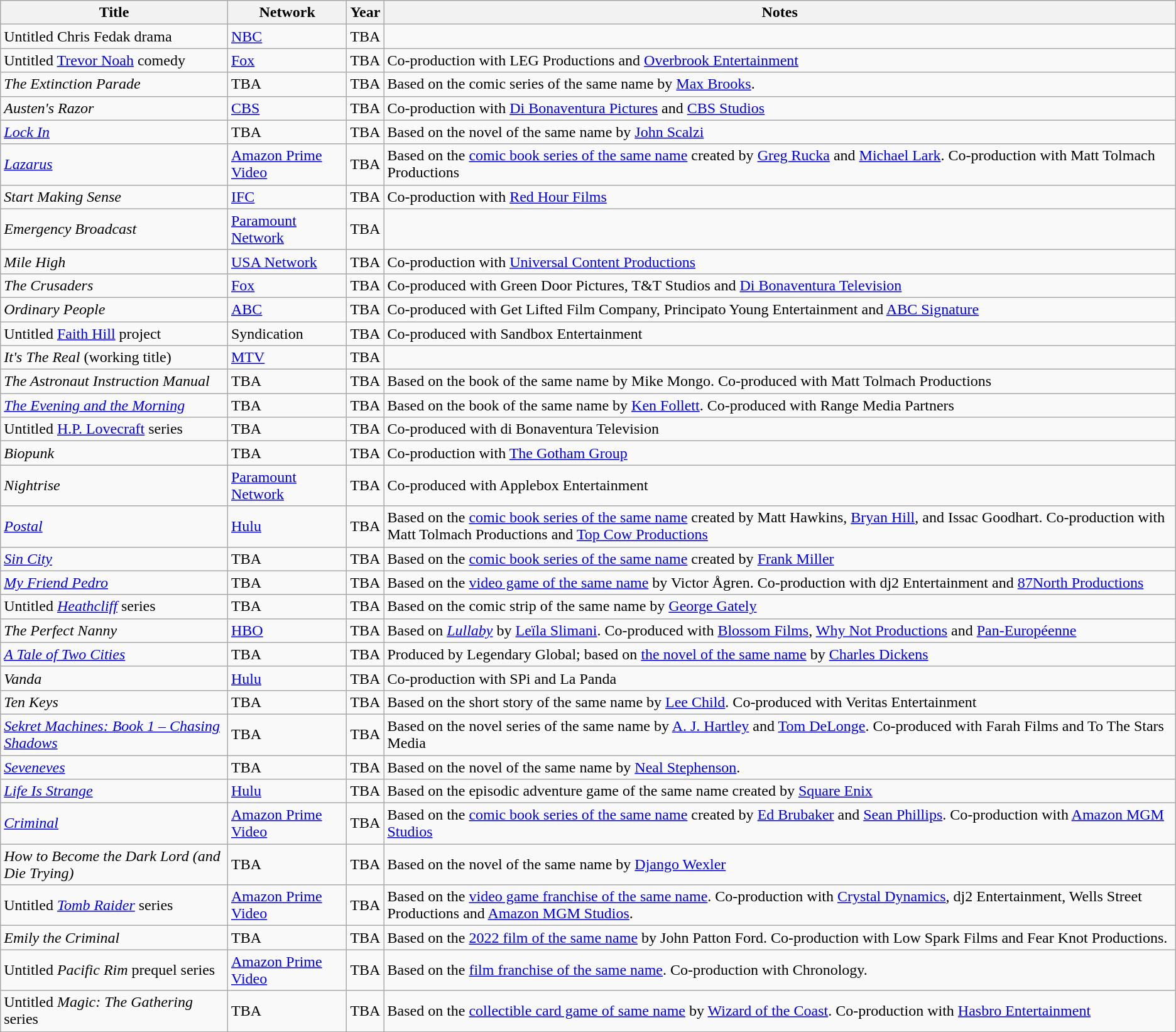<table class="wikitable sortable">
<tr>
<th>Title</th>
<th>Network</th>
<th>Year</th>
<th>Notes</th>
</tr>
<tr>
<td>Untitled Chris Fedak drama</td>
<td><a href='#'>NBC</a></td>
<td>TBA</td>
<td></td>
</tr>
<tr>
<td>Untitled <a href='#'>Trevor Noah</a> comedy</td>
<td><a href='#'>Fox</a></td>
<td>TBA</td>
<td>Co-production with LEG Productions and <a href='#'>Overbrook Entertainment</a></td>
</tr>
<tr>
<td><em>The Extinction Parade</em></td>
<td>TBA</td>
<td>TBA</td>
<td>Based on the comic series of the same name by <a href='#'>Max Brooks</a>.</td>
</tr>
<tr>
<td><em>Austen's Razor</em></td>
<td><a href='#'>CBS</a></td>
<td>TBA</td>
<td>Co-production with <a href='#'>Di Bonaventura Pictures</a> and <a href='#'>CBS Studios</a></td>
</tr>
<tr>
<td><em><a href='#'>Lock In</a></em></td>
<td>TBA</td>
<td>TBA</td>
<td>Based on the novel of the same name by <a href='#'>John Scalzi</a></td>
</tr>
<tr>
<td><em><a href='#'>Lazarus</a></em></td>
<td><a href='#'>Amazon Prime Video</a></td>
<td>TBA</td>
<td>Based on the <a href='#'>comic book series of the same name</a> created by <a href='#'>Greg Rucka</a> and <a href='#'>Michael Lark</a>. Co-production with Matt Tolmach Productions</td>
</tr>
<tr>
<td><em>Start Making Sense</em></td>
<td><a href='#'>IFC</a></td>
<td>TBA</td>
<td>Co-production with <a href='#'>Red Hour Films</a></td>
</tr>
<tr>
<td><em>Emergency Broadcast</em></td>
<td><a href='#'>Paramount Network</a></td>
<td>TBA</td>
<td></td>
</tr>
<tr>
<td><em>Mile High</em></td>
<td><a href='#'>USA Network</a></td>
<td>TBA</td>
<td>Co-production with <a href='#'>Universal Content Productions</a></td>
</tr>
<tr>
<td><em>The Crusaders</em></td>
<td><a href='#'>Fox</a></td>
<td>TBA</td>
<td>Co-produced with Green Door Pictures, T&T Studios and <a href='#'>Di Bonaventura Television</a></td>
</tr>
<tr>
<td><em>Ordinary People</em></td>
<td><a href='#'>ABC</a></td>
<td>TBA</td>
<td>Co-produced with Get Lifted Film Company, Principato Young Entertainment and <a href='#'>ABC Signature</a></td>
</tr>
<tr>
<td>Untitled <a href='#'>Faith Hill</a> project</td>
<td>Syndication</td>
<td>TBA</td>
<td>Co-produced with Sandbox Entertainment</td>
</tr>
<tr>
<td><em>It's The Real</em> (working title)</td>
<td><a href='#'>MTV</a></td>
<td>TBA</td>
<td></td>
</tr>
<tr>
<td><em>The Astronaut Instruction Manual</em></td>
<td>TBA</td>
<td>TBA</td>
<td>Based on the book of the same name by Mike Mongo. Co-produced with Matt Tolmach Productions</td>
</tr>
<tr>
<td><em><a href='#'>The Evening and the Morning</a></em></td>
<td>TBA</td>
<td>TBA</td>
<td>Based on the book of the same name by <a href='#'>Ken Follett</a>. Co-produced with Range Media Partners</td>
</tr>
<tr>
<td>Untitled <a href='#'>H.P. Lovecraft</a> series</td>
<td>TBA</td>
<td>TBA</td>
<td>Co-produced with di Bonaventura Television</td>
</tr>
<tr>
<td><em>Biopunk</em></td>
<td>TBA</td>
<td>TBA</td>
<td>Co-production with <a href='#'>The Gotham Group</a></td>
</tr>
<tr>
<td><em>Nightrise</em></td>
<td><a href='#'>Paramount Network</a></td>
<td>TBA</td>
<td>Co-produced with Applebox Entertainment</td>
</tr>
<tr>
<td><em><a href='#'>Postal</a></em></td>
<td><a href='#'>Hulu</a></td>
<td>TBA</td>
<td>Based on the <a href='#'>comic book series of the same name</a> created by Matt Hawkins, <a href='#'>Bryan Hill</a>, and Issac Goodhart. Co-production with Matt Tolmach Productions and <a href='#'>Top Cow Productions</a></td>
</tr>
<tr>
<td><em><a href='#'>Sin City</a></em></td>
<td>TBA</td>
<td>TBA</td>
<td>Based on the <a href='#'>comic book series of the same name</a> created by <a href='#'>Frank Miller</a></td>
</tr>
<tr>
<td><em><a href='#'>My Friend Pedro</a></em></td>
<td>TBA</td>
<td>TBA</td>
<td>Based on the <a href='#'>video game of the same name</a> by Victor Ågren. Co-production with dj2 Entertainment and <a href='#'>87North Productions</a></td>
</tr>
<tr>
<td>Untitled <em><a href='#'>Heathcliff</a></em> series</td>
<td>TBA</td>
<td>TBA</td>
<td>Based on the comic strip of the same name by <a href='#'>George Gately</a></td>
</tr>
<tr>
<td><em>The Perfect Nanny</em></td>
<td><a href='#'>HBO</a></td>
<td>TBA</td>
<td>Based on <em><a href='#'>Lullaby</a></em> by <a href='#'>Leïla Slimani</a>. Co-produced with <a href='#'>Blossom Films</a>, <a href='#'>Why Not Productions</a> and <a href='#'>Pan-Européenne</a></td>
</tr>
<tr>
<td><em><a href='#'>A Tale of Two Cities</a></em></td>
<td>TBA</td>
<td>TBA</td>
<td>Produced by Legendary Global; based on <a href='#'>the novel of the same name</a> by <a href='#'>Charles Dickens</a></td>
</tr>
<tr>
<td><em>Vanda</em></td>
<td><a href='#'>Hulu</a></td>
<td>TBA</td>
<td>Co-production with SPi and La Panda</td>
</tr>
<tr>
<td><em>Ten Keys</em></td>
<td>TBA</td>
<td>TBA</td>
<td>Based on the short story of the same name by <a href='#'>Lee Child</a>. Co-produced with Veritas Entertainment</td>
</tr>
<tr>
<td><em><a href='#'>Sekret Machines: Book 1 – Chasing Shadows</a></em></td>
<td>TBA</td>
<td>TBA</td>
<td>Based on the novel series of the same name by <a href='#'>A. J. Hartley</a> and <a href='#'>Tom DeLonge</a>. Co-produced with Farah Films and To The Stars Media</td>
</tr>
<tr>
<td><em><a href='#'>Seveneves</a></em></td>
<td>TBA</td>
<td>TBA</td>
<td>Based on the novel of the same name by <a href='#'>Neal Stephenson</a>.</td>
</tr>
<tr>
<td><em><a href='#'>Life Is Strange</a></em></td>
<td><a href='#'>Hulu</a></td>
<td>TBA</td>
<td>Based on the episodic adventure game of the same name created by <a href='#'>Square Enix</a></td>
</tr>
<tr>
<td><em><a href='#'>Criminal</a></em></td>
<td><a href='#'>Amazon Prime Video</a></td>
<td>TBA</td>
<td>Based on the <a href='#'>comic book series of the same name</a> created by <a href='#'>Ed Brubaker</a> and <a href='#'>Sean Phillips</a>. Co-production with <a href='#'>Amazon MGM Studios</a></td>
</tr>
<tr>
<td><em>How to Become the Dark Lord (and Die Trying)</em></td>
<td>TBA</td>
<td>TBA</td>
<td>Based on the novel of the same name by <a href='#'>Django Wexler</a></td>
</tr>
<tr>
<td>Untitled <em><a href='#'>Tomb Raider</a></em> series</td>
<td><a href='#'>Amazon Prime Video</a></td>
<td>TBA</td>
<td>Based on the <a href='#'>video game franchise of the same name</a>. Co-production with <a href='#'>Crystal Dynamics</a>, dj2 Entertainment, Wells Street Productions and <a href='#'>Amazon MGM Studios</a>.</td>
</tr>
<tr>
<td><em>Emily the Criminal</em></td>
<td>TBA</td>
<td>TBA</td>
<td>Based on the <a href='#'>2022 film of the same name</a> by John Patton Ford. Co-production with Low Spark Films and Fear Knot Productions.</td>
</tr>
<tr>
<td>Untitled <em>Pacific Rim</em> prequel series</td>
<td><a href='#'>Amazon Prime Video</a></td>
<td>TBA</td>
<td>Based on the <a href='#'>film franchise of the same name</a>. Co-production with Chronology.</td>
</tr>
<tr>
<td>Untitled <em>Magic: The Gathering</em> series</td>
<td>TBA</td>
<td>TBA</td>
<td>Based on the <a href='#'>collectible card game of same name</a> by <a href='#'>Wizard of the Coast</a>. Co-production with <a href='#'>Hasbro Entertainment</a></td>
</tr>
<tr>
</tr>
</table>
